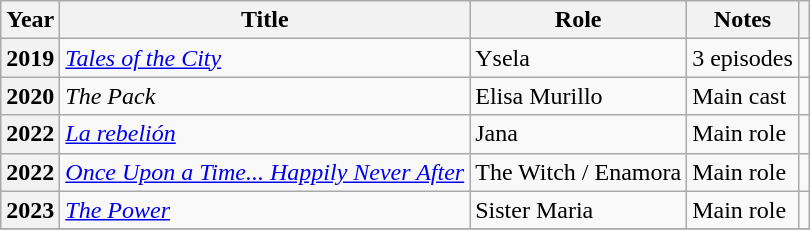<table class="wikitable plainrowheaders sortable">
<tr>
<th scope="col">Year</th>
<th scope="col">Title</th>
<th scope="col">Role</th>
<th scope="col" class="unsortable">Notes</th>
<th scope="col" class="unsortable"></th>
</tr>
<tr>
<th scope="row" style="text-align:center;">2019</th>
<td><em><a href='#'>Tales of the City</a></em></td>
<td>Ysela</td>
<td>3 episodes</td>
<td style="text-align:center;"></td>
</tr>
<tr>
<th scope=row row style="text-align:center;">2020</th>
<td><em>The Pack</em></td>
<td>Elisa Murillo</td>
<td>Main cast</td>
<td style="text-align:center;"></td>
</tr>
<tr>
<th scope=row row style="text-align:center;">2022</th>
<td><em><a href='#'>La rebelión</a></em></td>
<td>Jana</td>
<td>Main role</td>
<td style="text-align:center;"></td>
</tr>
<tr>
<th scope=row row style="text-align:center;">2022</th>
<td><em><a href='#'>Once Upon a Time... Happily Never After</a></em></td>
<td>The Witch / Enamora</td>
<td>Main role</td>
<td style="text-align:center;"></td>
</tr>
<tr>
<th scope=row row style="text-align:center;">2023</th>
<td><em><a href='#'>The Power</a></em></td>
<td>Sister Maria</td>
<td>Main role</td>
<td style="text-align:center;"></td>
</tr>
<tr>
</tr>
</table>
